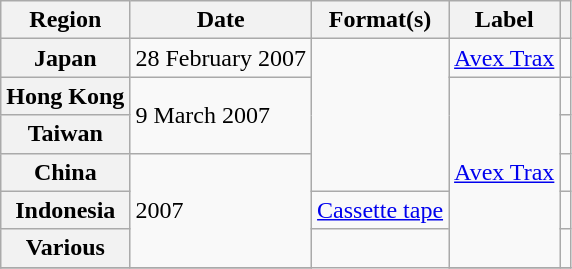<table class="wikitable plainrowheaders">
<tr>
<th scope="col">Region</th>
<th scope="col">Date</th>
<th scope="col">Format(s)</th>
<th scope="col">Label</th>
<th scope="col"></th>
</tr>
<tr>
<th scope="row">Japan</th>
<td>28 February 2007</td>
<td rowspan="4"></td>
<td><a href='#'>Avex Trax</a></td>
<td></td>
</tr>
<tr>
<th scope="row">Hong Kong</th>
<td rowspan="2">9 March 2007</td>
<td rowspan="5"><a href='#'>Avex Trax</a></td>
<td></td>
</tr>
<tr>
<th scope="row">Taiwan</th>
<td></td>
</tr>
<tr>
<th scope="row">China</th>
<td rowspan="3">2007</td>
<td></td>
</tr>
<tr>
<th scope="row">Indonesia</th>
<td><a href='#'>Cassette tape</a></td>
<td></td>
</tr>
<tr>
<th scope="row">Various</th>
<td rowspan="3"></td>
<td></td>
</tr>
<tr>
</tr>
</table>
